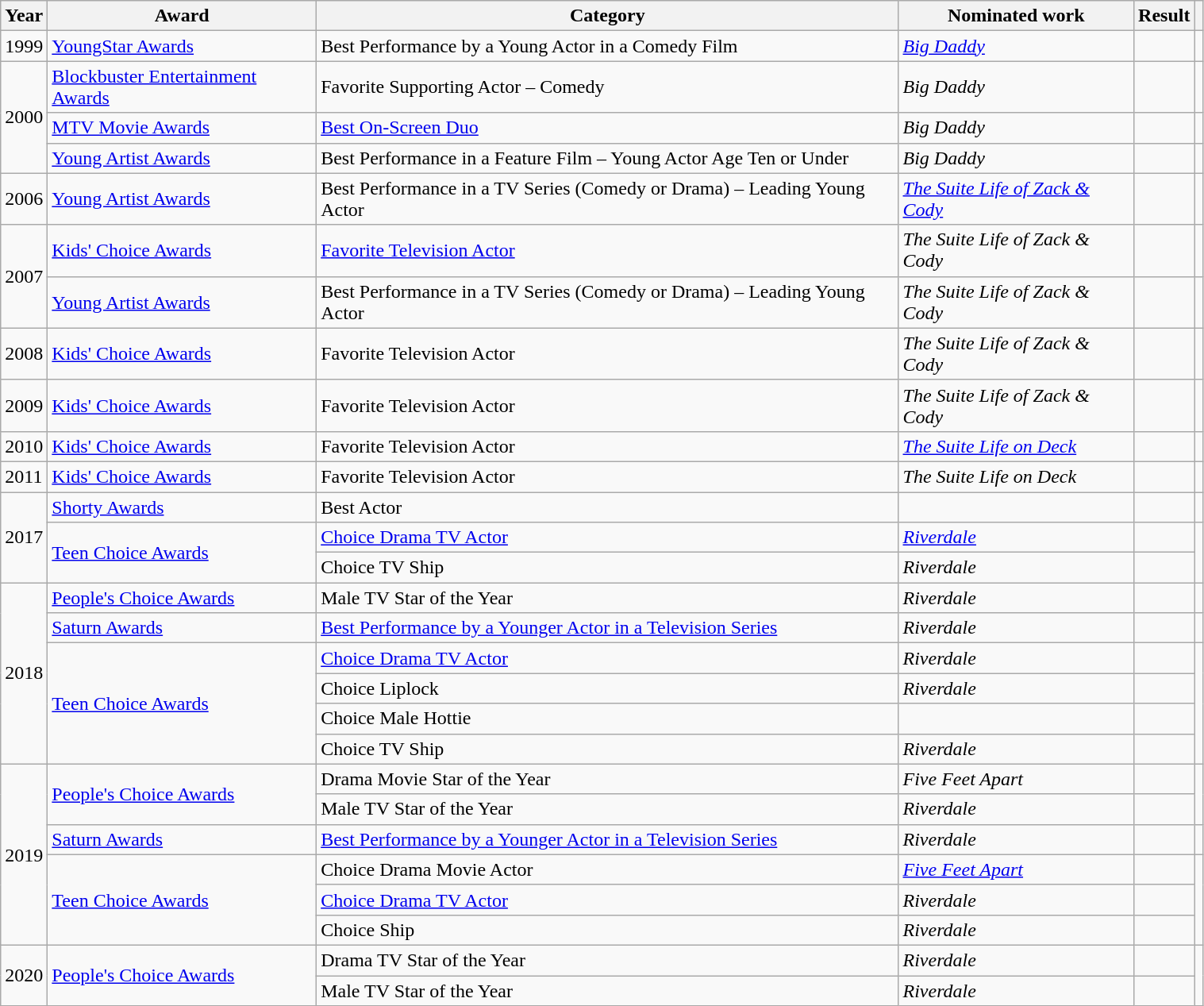<table class="wikitable sortable plainrowheaders" style="width:80%">
<tr>
<th>Year</th>
<th>Award</th>
<th>Category</th>
<th>Nominated work</th>
<th>Result</th>
<th class="unsortable"></th>
</tr>
<tr>
<td>1999</td>
<td><a href='#'>YoungStar Awards</a></td>
<td>Best Performance by a Young Actor in a Comedy Film</td>
<td><em><a href='#'>Big Daddy</a></em></td>
<td></td>
<td style="text-align:center;"></td>
</tr>
<tr>
<td rowspan="3">2000</td>
<td><a href='#'>Blockbuster Entertainment Awards</a></td>
<td>Favorite Supporting Actor – Comedy </td>
<td><em>Big Daddy</em></td>
<td></td>
<td style="text-align:center;"></td>
</tr>
<tr>
<td><a href='#'>MTV Movie Awards</a></td>
<td><a href='#'>Best On-Screen Duo</a> </td>
<td><em>Big Daddy</em></td>
<td></td>
<td style="text-align:center;"></td>
</tr>
<tr>
<td><a href='#'>Young Artist Awards</a></td>
<td>Best Performance in a Feature Film – Young Actor Age Ten or Under</td>
<td><em>Big Daddy</em></td>
<td></td>
<td style="text-align:center;"></td>
</tr>
<tr>
<td>2006</td>
<td><a href='#'>Young Artist Awards</a></td>
<td>Best Performance in a TV Series (Comedy or Drama) – Leading Young Actor</td>
<td data-sort-value="Suite Life of Zack & Cody, The"><em><a href='#'>The Suite Life of Zack & Cody</a></em></td>
<td></td>
<td style="text-align:center;"></td>
</tr>
<tr>
<td rowspan="2">2007</td>
<td><a href='#'>Kids' Choice Awards</a></td>
<td><a href='#'>Favorite Television Actor</a></td>
<td data-sort-value="Suite Life of Zack & Cody, The"><em>The Suite Life of Zack & Cody</em></td>
<td></td>
<td style="text-align:center;"></td>
</tr>
<tr>
<td><a href='#'>Young Artist Awards</a></td>
<td>Best Performance in a TV Series (Comedy or Drama) – Leading Young Actor</td>
<td data-sort-value="Suite Life of Zack & Cody, The"><em>The Suite Life of Zack & Cody</em></td>
<td></td>
<td style="text-align:center;"></td>
</tr>
<tr>
<td>2008</td>
<td><a href='#'>Kids' Choice Awards</a></td>
<td>Favorite Television Actor</td>
<td data-sort-value="Suite Life of Zack & Cody, The"><em>The Suite Life of Zack & Cody</em></td>
<td></td>
<td style="text-align:center;"></td>
</tr>
<tr>
<td>2009</td>
<td><a href='#'>Kids' Choice Awards</a></td>
<td>Favorite Television Actor</td>
<td data-sort-value="Suite Life of Zack & Cody, The"><em>The Suite Life of Zack & Cody</em></td>
<td></td>
<td style="text-align:center;"></td>
</tr>
<tr>
<td>2010</td>
<td><a href='#'>Kids' Choice Awards</a></td>
<td>Favorite Television Actor</td>
<td data-sort-value="Suite Life on Deck, The"><em><a href='#'>The Suite Life on Deck</a></em></td>
<td></td>
<td style="text-align:center;"></td>
</tr>
<tr>
<td>2011</td>
<td><a href='#'>Kids' Choice Awards</a></td>
<td>Favorite Television Actor</td>
<td data-sort-value="Suite Life on Deck, The"><em>The Suite Life on Deck</em></td>
<td></td>
<td style="text-align:center;"></td>
</tr>
<tr>
<td rowspan="3">2017</td>
<td><a href='#'>Shorty Awards</a></td>
<td>Best Actor</td>
<td></td>
<td></td>
<td style="text-align:center;"></td>
</tr>
<tr>
<td rowspan="2"><a href='#'>Teen Choice Awards</a></td>
<td><a href='#'>Choice Drama TV Actor</a></td>
<td><em><a href='#'>Riverdale</a></em></td>
<td></td>
<td style="text-align:center;" rowspan="2"></td>
</tr>
<tr>
<td>Choice TV Ship </td>
<td><em>Riverdale</em></td>
<td></td>
</tr>
<tr>
<td rowspan="6">2018</td>
<td><a href='#'>People's Choice Awards</a></td>
<td>Male TV Star of the Year</td>
<td Riverdale><em>Riverdale</em></td>
<td></td>
<td style="text-align:center;"></td>
</tr>
<tr>
<td><a href='#'>Saturn Awards</a></td>
<td><a href='#'>Best Performance by a Younger Actor in a Television Series</a></td>
<td><em>Riverdale</em></td>
<td></td>
<td style="text-align:center;"></td>
</tr>
<tr>
<td rowspan="4"><a href='#'>Teen Choice Awards</a></td>
<td><a href='#'>Choice Drama TV Actor</a></td>
<td><em>Riverdale</em></td>
<td></td>
<td style="text-align:center;" rowspan="4"></td>
</tr>
<tr>
<td>Choice Liplock </td>
<td><em>Riverdale</em></td>
<td></td>
</tr>
<tr>
<td>Choice Male Hottie</td>
<td></td>
<td></td>
</tr>
<tr>
<td>Choice TV Ship </td>
<td><em>Riverdale</em></td>
<td></td>
</tr>
<tr>
<td rowspan="6">2019</td>
<td rowspan="2"><a href='#'>People's Choice Awards</a></td>
<td>Drama Movie Star of the Year</td>
<td><em>Five Feet Apart</em></td>
<td></td>
<td rowspan="2" style="text-align:center;"></td>
</tr>
<tr>
<td>Male TV Star of the Year</td>
<td><em>Riverdale</em></td>
<td></td>
</tr>
<tr>
<td><a href='#'>Saturn Awards</a></td>
<td><a href='#'>Best Performance by a Younger Actor in a Television Series</a></td>
<td><em>Riverdale</em></td>
<td></td>
<td style="text-align: center;"></td>
</tr>
<tr>
<td rowspan=3><a href='#'>Teen Choice Awards</a></td>
<td>Choice Drama Movie Actor</td>
<td><em><a href='#'>Five Feet Apart</a></em></td>
<td></td>
<td style="text-align:center;" rowspan=3></td>
</tr>
<tr>
<td><a href='#'>Choice Drama TV Actor</a></td>
<td><em>Riverdale</em></td>
<td></td>
</tr>
<tr>
<td>Choice Ship </td>
<td><em>Riverdale</em></td>
<td></td>
</tr>
<tr>
<td rowspan="2">2020</td>
<td rowspan="2"><a href='#'>People's Choice Awards</a></td>
<td>Drama TV Star of the Year</td>
<td><em>Riverdale</em></td>
<td></td>
<td rowspan="2" style="text-align: center;"></td>
</tr>
<tr>
<td>Male TV Star of the Year</td>
<td><em>Riverdale</em></td>
<td></td>
</tr>
</table>
